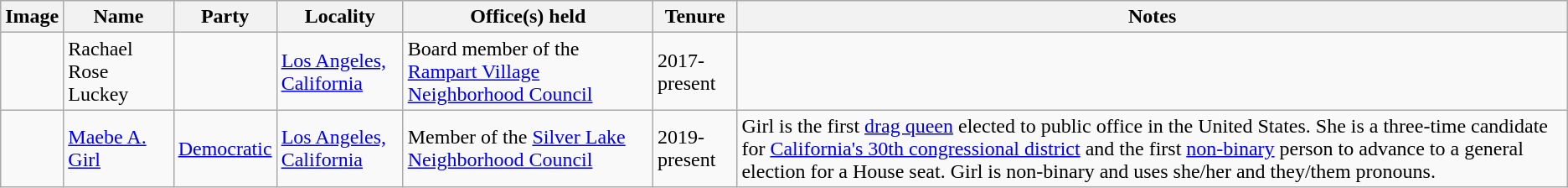<table class="wikitable sortable">
<tr>
<th>Image</th>
<th>Name</th>
<th>Party</th>
<th>Locality</th>
<th>Office(s) held</th>
<th>Tenure</th>
<th class="unsortable">Notes</th>
</tr>
<tr>
<td></td>
<td>Rachael Rose Luckey</td>
<td></td>
<td><a href='#'>Los Angeles, California</a></td>
<td>Board member of the <a href='#'>Rampart Village</a> <a href='#'>Neighborhood Council</a></td>
<td>2017-present</td>
<td></td>
</tr>
<tr>
<td></td>
<td><a href='#'>Maebe A. Girl</a></td>
<td><a href='#'>Democratic</a></td>
<td><a href='#'>Los Angeles, California</a></td>
<td>Member of the <a href='#'>Silver Lake</a> <a href='#'>Neighborhood Council</a></td>
<td>2019-present</td>
<td>Girl is the first <a href='#'>drag queen</a> elected to public office in the United States. She is a three-time candidate for <a href='#'>California's 30th congressional district</a> and the first <a href='#'>non-binary</a> person to advance to a general election for a House seat. Girl is non-binary and uses she/her and they/them pronouns.</td>
</tr>
</table>
